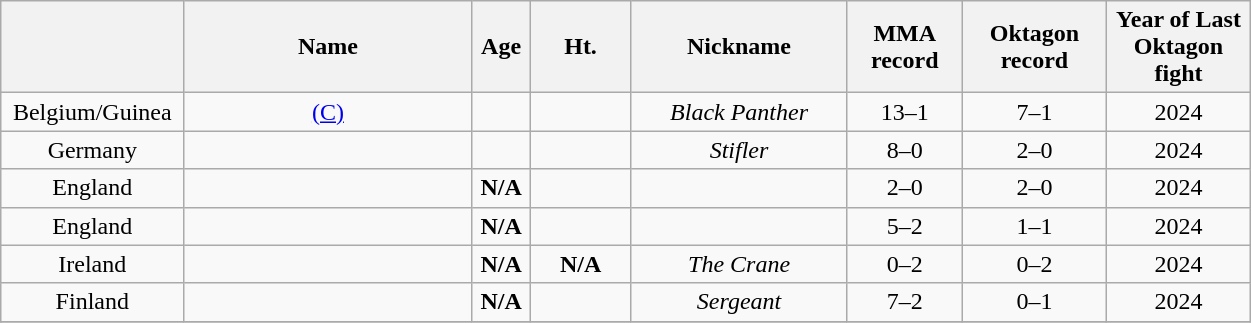<table class="wikitable sortable" width="66%" style="text-align:center;">
<tr>
<th width=7%></th>
<th width=20%>Name</th>
<th width=3%>Age</th>
<th width=7%>Ht.</th>
<th width=15%>Nickname</th>
<th width=8%>MMA record</th>
<th width=10%>Oktagon record</th>
<th width=10%>Year of Last Oktagon fight</th>
</tr>
<tr style="display:none;">
<td>!a</td>
<td>!a</td>
<td>!a</td>
<td>-9999</td>
</tr>
<tr>
<td><span>Belgium/Guinea</span></td>
<td> <a href='#'>(C)</a></td>
<td></td>
<td></td>
<td><em>Black Panther</em></td>
<td>13–1</td>
<td>7–1</td>
<td>2024</td>
</tr>
<tr>
<td><span>Germany</span></td>
<td></td>
<td></td>
<td></td>
<td><em>Stifler</em></td>
<td>8–0</td>
<td>2–0</td>
<td>2024</td>
</tr>
<tr>
<td><span>England</span></td>
<td></td>
<td><strong>N/A</strong></td>
<td></td>
<td></td>
<td>2–0</td>
<td>2–0</td>
<td>2024</td>
</tr>
<tr>
<td><span>England</span></td>
<td></td>
<td><strong>N/A</strong></td>
<td></td>
<td></td>
<td>5–2</td>
<td>1–1</td>
<td>2024</td>
</tr>
<tr>
<td><span>Ireland</span></td>
<td></td>
<td><strong>N/A</strong></td>
<td><strong>N/A</strong></td>
<td><em>The Crane</em></td>
<td>0–2</td>
<td>0–2</td>
<td>2024</td>
</tr>
<tr>
<td><span>Finland</span></td>
<td></td>
<td><strong>N/A</strong></td>
<td></td>
<td><em>Sergeant</em></td>
<td>7–2</td>
<td>0–1</td>
<td>2024</td>
</tr>
<tr>
</tr>
</table>
